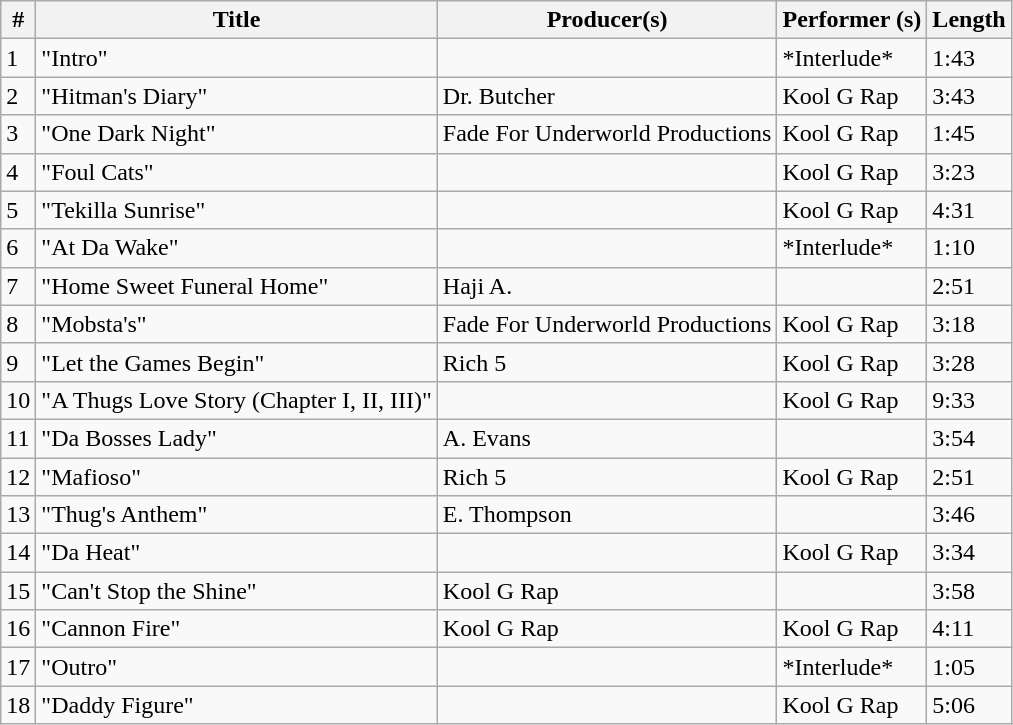<table class="wikitable">
<tr>
<th align="center">#</th>
<th align="center">Title</th>
<th align="center">Producer(s)</th>
<th align="center">Performer (s)</th>
<th align="center">Length</th>
</tr>
<tr>
<td>1</td>
<td>"Intro"</td>
<td></td>
<td>*Interlude*</td>
<td>1:43</td>
</tr>
<tr>
<td>2</td>
<td>"Hitman's Diary"</td>
<td>Dr. Butcher</td>
<td>Kool G Rap</td>
<td>3:43</td>
</tr>
<tr>
<td>3</td>
<td>"One Dark Night"</td>
<td>Fade For Underworld Productions</td>
<td>Kool G Rap</td>
<td>1:45</td>
</tr>
<tr>
<td>4</td>
<td>"Foul Cats"</td>
<td></td>
<td>Kool G Rap</td>
<td>3:23</td>
</tr>
<tr>
<td>5</td>
<td>"Tekilla Sunrise"</td>
<td></td>
<td>Kool G Rap</td>
<td>4:31</td>
</tr>
<tr>
<td>6</td>
<td>"At Da Wake"</td>
<td></td>
<td>*Interlude*</td>
<td>1:10</td>
</tr>
<tr>
<td>7</td>
<td>"Home Sweet Funeral Home"</td>
<td>Haji A.</td>
<td></td>
<td>2:51</td>
</tr>
<tr>
<td>8</td>
<td>"Mobsta's"</td>
<td>Fade For Underworld Productions</td>
<td>Kool G Rap</td>
<td>3:18</td>
</tr>
<tr>
<td>9</td>
<td>"Let the Games Begin"</td>
<td>Rich 5</td>
<td>Kool G Rap</td>
<td>3:28</td>
</tr>
<tr>
<td>10</td>
<td>"A Thugs Love Story (Chapter I, II, III)"</td>
<td></td>
<td>Kool G Rap</td>
<td>9:33</td>
</tr>
<tr>
<td>11</td>
<td>"Da Bosses Lady"</td>
<td>A. Evans</td>
<td></td>
<td>3:54</td>
</tr>
<tr>
<td>12</td>
<td>"Mafioso"</td>
<td>Rich 5</td>
<td>Kool G Rap</td>
<td>2:51</td>
</tr>
<tr>
<td>13</td>
<td>"Thug's Anthem"</td>
<td>E. Thompson</td>
<td></td>
<td>3:46</td>
</tr>
<tr>
<td>14</td>
<td>"Da Heat"</td>
<td></td>
<td>Kool G Rap</td>
<td>3:34</td>
</tr>
<tr>
<td>15</td>
<td>"Can't Stop the Shine"</td>
<td>Kool G Rap</td>
<td></td>
<td>3:58</td>
</tr>
<tr>
<td>16</td>
<td>"Cannon Fire"</td>
<td>Kool G Rap</td>
<td>Kool G Rap</td>
<td>4:11</td>
</tr>
<tr>
<td>17</td>
<td>"Outro"</td>
<td></td>
<td>*Interlude*</td>
<td>1:05</td>
</tr>
<tr>
<td>18</td>
<td>"Daddy Figure"</td>
<td></td>
<td>Kool G Rap</td>
<td>5:06</td>
</tr>
</table>
